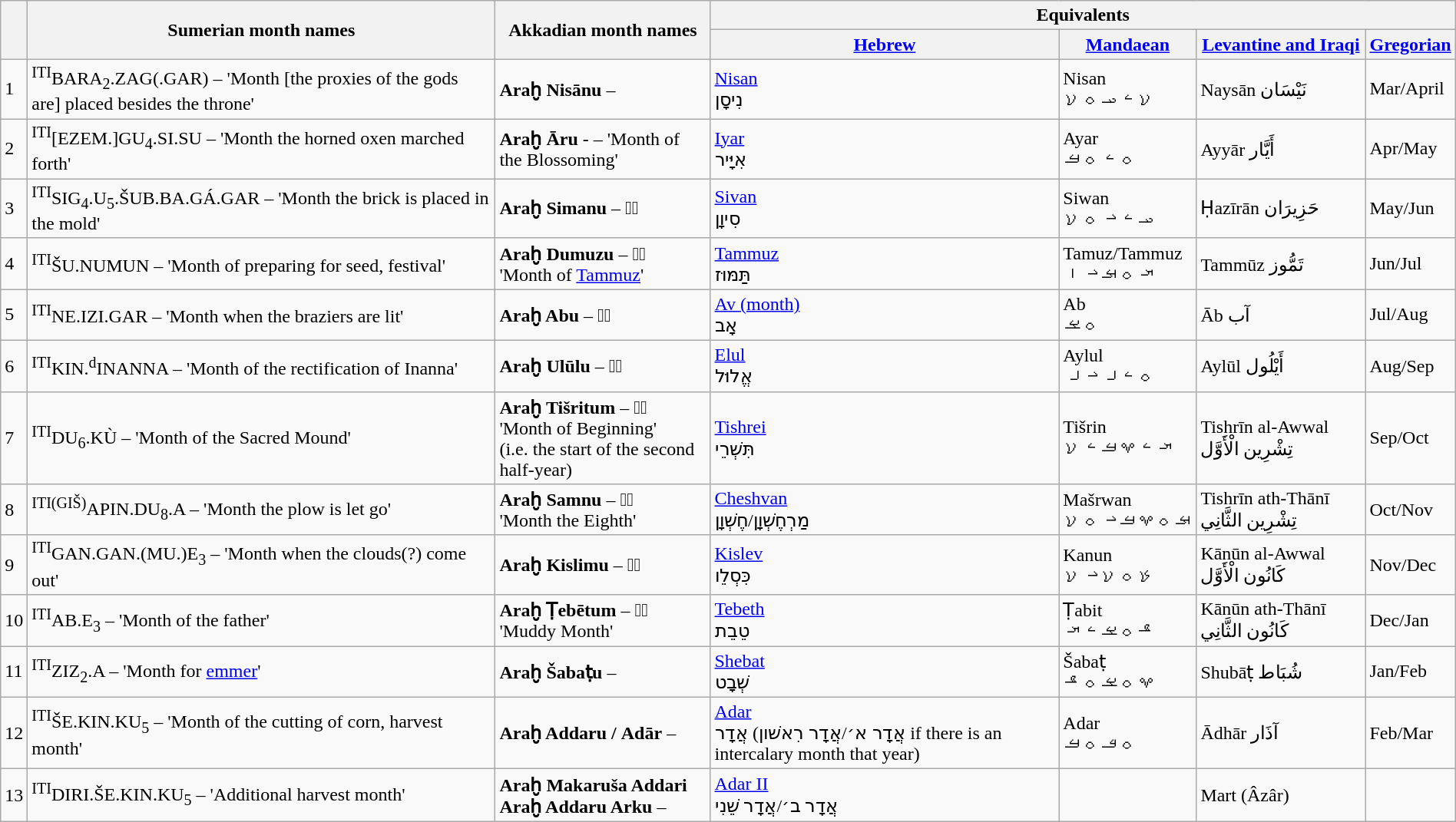<table class="wikitable" style="margin:1em auto;">
<tr>
<th rowspan=2></th>
<th rowspan="2">Sumerian month names</th>
<th rowspan="2">Akkadian month names</th>
<th colspan="4">Equivalents</th>
</tr>
<tr>
<th><a href='#'>Hebrew</a></th>
<th><a href='#'>Mandaean</a></th>
<th><a href='#'>Levantine and Iraqi</a></th>
<th><a href='#'>Gregorian</a></th>
</tr>
<tr :3>
<td>1</td>
<td> <sup>ITI</sup>BARA<sub>2</sub>.ZAG(.GAR) – 'Month [the proxies of the gods are] placed besides the throne'</td>
<td><strong>Araḫ Nisānu</strong> – </td>
<td><a href='#'>Nisan</a><br>נִיסָן</td>
<td>Nisan<br>ࡍࡉࡎࡀࡍ</td>
<td>Naysān نَيْسَان</td>
<td>Mar/April</td>
</tr>
<tr>
<td>2</td>
<td> <sup>ITI</sup>[EZEM.]GU<sub>4</sub>.SI.SU – 'Month the horned oxen marched forth'</td>
<td><strong>Araḫ Āru</strong> -  – 'Month of the Blossoming'</td>
<td><a href='#'>Iyar</a><br>אִיָּיר</td>
<td>Ayar<br>ࡀࡉࡀࡓ</td>
<td>Ayyār أَيَّار</td>
<td>Apr/May</td>
</tr>
<tr>
<td>3</td>
<td> <sup>ITI</sup>SIG<sub>4</sub>.U<sub>5</sub>.ŠUB.BA.GÁ.GAR – 'Month the brick is placed in the mold'</td>
<td><strong>Araḫ Simanu</strong> – 𒌚𒋞</td>
<td><a href='#'>Sivan</a><br>סִיוָן</td>
<td>Siwan<br>ࡎࡉࡅࡀࡍ</td>
<td>Ḥazīrān حَزِيرَان</td>
<td>May/Jun</td>
</tr>
<tr>
<td>4</td>
<td> <sup>ITI</sup>ŠU.NUMUN – 'Month of preparing for seed, festival'</td>
<td><strong>Araḫ Dumuzu</strong> – 𒌚𒋗<br>'Month of <a href='#'>Tammuz</a>'</td>
<td><a href='#'>Tammuz</a><br>תַּמּוּז</td>
<td>Tamuz/Tammuz<br>ࡕࡀࡌࡅࡆ</td>
<td>Tammūz تَمُّوز</td>
<td>Jun/Jul</td>
</tr>
<tr>
<td>5</td>
<td> <sup>ITI</sup>NE.IZI.GAR – 'Month when the braziers are lit'</td>
<td><strong>Araḫ Abu</strong> – 𒌚𒉈</td>
<td><a href='#'>Av (month)</a><br>אָב</td>
<td>Ab<br>ࡀࡁ</td>
<td>Āb آب</td>
<td>Jul/Aug</td>
</tr>
<tr>
<td>6</td>
<td> <sup>ITI</sup>KIN.<sup>d</sup>INANNA – 'Month of the rectification of Inanna'</td>
<td><strong>Araḫ Ulūlu</strong> – 𒌚𒆥</td>
<td><a href='#'>Elul</a><br>אֱלוּל</td>
<td>Aylul<br>ࡀࡉࡋࡅࡋ</td>
<td>Aylūl أَيْلُول</td>
<td>Aug/Sep</td>
</tr>
<tr>
<td>7</td>
<td> <sup>ITI</sup>DU<sub>6</sub>.KÙ – 'Month of the Sacred Mound'</td>
<td><strong>Araḫ Tišritum</strong> – 𒌚𒇯<br>'Month of Beginning'<br>
(i.e. the start of the second half-year)</td>
<td><a href='#'>Tishrei</a><br>תִּשְׁרֵי</td>
<td>Tišrin<br>ࡕࡉࡔࡓࡉࡍ</td>
<td>Tishrīn al-Awwal تِشْرِين الْأَوَّل</td>
<td>Sep/Oct</td>
</tr>
<tr>
<td>8</td>
<td> <sup>ITI(GIŠ)</sup>APIN.DU<sub>8</sub>.A – 'Month the plow is let go'</td>
<td><strong>Araḫ Samnu</strong> – 𒌚𒀳<br>'Month the Eighth'</td>
<td><a href='#'>Cheshvan</a><br>מַרְחֶשְׁוָן/חֶשְׁוָן</td>
<td>Mašrwan<br>ࡌࡀࡔࡓࡅࡀࡍ</td>
<td>Tishrīn ath-Thānī تِشْرِين الثَّانِي</td>
<td>Oct/Nov</td>
</tr>
<tr>
<td>9</td>
<td> <sup>ITI</sup>GAN.GAN.(MU.)E<sub>3</sub> – 'Month when the clouds(?) come out'</td>
<td><strong>Araḫ Kislimu</strong> – 𒌚𒃶</td>
<td><a href='#'>Kislev</a><br>כִּסְלֵו</td>
<td>Kanun<br>ࡊࡀࡍࡅࡍ</td>
<td>Kānūn al-Awwal كَانُون الْأَوَّل</td>
<td>Nov/Dec</td>
</tr>
<tr>
<td>10</td>
<td> <sup>ITI</sup>AB.E<sub>3</sub> – 'Month of the father'</td>
<td><strong>Araḫ Ṭebētum</strong> – 𒌚𒀊<br>'Muddy Month'</td>
<td><a href='#'>Tebeth</a><br>טֵבֵת</td>
<td>Ṭabit<br>ࡈࡀࡁࡉࡕ</td>
<td>Kānūn ath-Thānī كَانُون الثَّانِي</td>
<td>Dec/Jan</td>
</tr>
<tr>
<td>11</td>
<td> <sup>ITI</sup>ZIZ<sub>2</sub>.A – 'Month for <a href='#'>emmer</a>'</td>
<td><strong>Araḫ Šabaṭu</strong> – </td>
<td><a href='#'>Shebat</a><br>שְׁבָט</td>
<td>Šabaṭ<br>ࡔࡀࡁࡀࡈ</td>
<td>Shubāṭ شُبَاط</td>
<td>Jan/Feb</td>
</tr>
<tr>
<td>12</td>
<td> <sup>ITI</sup>ŠE.KIN.KU<sub>5</sub> – 'Month of the cutting of corn, harvest month'</td>
<td><strong>Araḫ Addaru /</strong> <strong>Adār</strong> – </td>
<td><a href='#'>Adar</a><br>אֲדָר
(אֲדָר א׳/אֲדָר רִאשׁון if there is an intercalary month that year)</td>
<td>Adar<br>ࡀࡃࡀࡓ</td>
<td>Ādhār آذَار</td>
<td>Feb/Mar</td>
</tr>
<tr>
<td>13</td>
<td> <sup>ITI</sup>DIRI.ŠE.KIN.KU<sub>5</sub> – 'Additional harvest month'</td>
<td><strong>Araḫ Makaruša Addari</strong><br><strong>Araḫ Addaru Arku</strong> – </td>
<td><a href='#'>Adar II</a><br>אֲדָר ב׳/אֲדָר שֵׁנִי</td>
<td></td>
<td>Mart (Âzâr)</td>
<td></td>
</tr>
</table>
